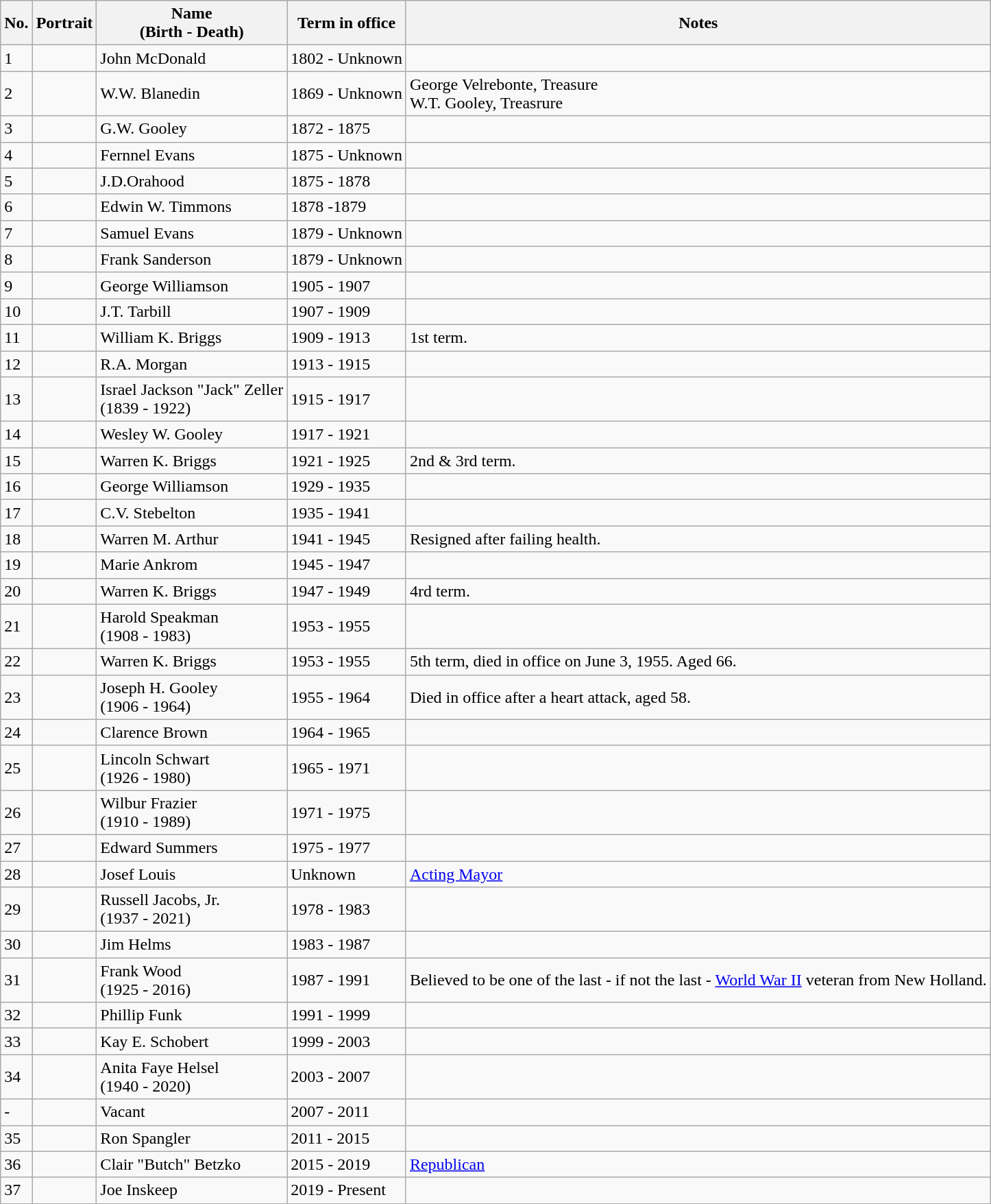<table class="wikitable">
<tr>
<th>No.</th>
<th>Portrait</th>
<th>Name<br>(Birth - Death)</th>
<th>Term in office</th>
<th>Notes</th>
</tr>
<tr>
<td>1</td>
<td></td>
<td>John McDonald</td>
<td>1802 - Unknown</td>
<td></td>
</tr>
<tr>
<td>2</td>
<td></td>
<td>W.W. Blanedin</td>
<td>1869 - Unknown</td>
<td>George Velrebonte, Treasure<br>W.T. Gooley, Treasrure</td>
</tr>
<tr>
<td>3</td>
<td></td>
<td>G.W. Gooley</td>
<td>1872 - 1875</td>
<td></td>
</tr>
<tr>
<td>4</td>
<td></td>
<td>Fernnel Evans</td>
<td>1875 - Unknown</td>
<td></td>
</tr>
<tr>
<td>5</td>
<td></td>
<td>J.D.Orahood</td>
<td>1875 - 1878</td>
<td></td>
</tr>
<tr>
<td>6</td>
<td></td>
<td>Edwin W. Timmons</td>
<td>1878 -1879</td>
<td></td>
</tr>
<tr>
<td>7</td>
<td></td>
<td>Samuel Evans</td>
<td>1879 - Unknown</td>
<td></td>
</tr>
<tr>
<td>8</td>
<td></td>
<td>Frank Sanderson</td>
<td>1879 - Unknown</td>
<td></td>
</tr>
<tr>
<td>9</td>
<td></td>
<td>George Williamson</td>
<td>1905 - 1907</td>
<td></td>
</tr>
<tr>
<td>10</td>
<td></td>
<td>J.T. Tarbill</td>
<td>1907 - 1909</td>
<td></td>
</tr>
<tr>
<td>11</td>
<td></td>
<td>William K. Briggs</td>
<td>1909 - 1913</td>
<td>1st term.</td>
</tr>
<tr>
<td>12</td>
<td></td>
<td>R.A. Morgan</td>
<td>1913 - 1915</td>
<td></td>
</tr>
<tr>
<td>13</td>
<td></td>
<td>Israel Jackson "Jack" Zeller<br>(1839 - 1922)</td>
<td>1915 - 1917</td>
<td></td>
</tr>
<tr>
<td>14</td>
<td></td>
<td>Wesley W. Gooley</td>
<td>1917 - 1921</td>
<td></td>
</tr>
<tr>
<td>15</td>
<td></td>
<td>Warren K. Briggs</td>
<td>1921 - 1925</td>
<td>2nd & 3rd term.</td>
</tr>
<tr>
<td>16</td>
<td></td>
<td>George Williamson</td>
<td>1929 - 1935</td>
<td></td>
</tr>
<tr>
<td>17</td>
<td></td>
<td>C.V. Stebelton</td>
<td>1935 - 1941</td>
<td></td>
</tr>
<tr>
<td>18</td>
<td></td>
<td>Warren M. Arthur</td>
<td>1941 - 1945</td>
<td>Resigned after failing health.</td>
</tr>
<tr>
<td>19</td>
<td></td>
<td>Marie Ankrom</td>
<td>1945 - 1947</td>
<td></td>
</tr>
<tr>
<td>20</td>
<td></td>
<td>Warren K. Briggs</td>
<td>1947 - 1949</td>
<td>4rd term.</td>
</tr>
<tr>
<td>21</td>
<td></td>
<td>Harold Speakman<br>(1908 - 1983)</td>
<td>1953 - 1955</td>
<td></td>
</tr>
<tr>
<td>22</td>
<td></td>
<td>Warren K. Briggs</td>
<td>1953 - 1955</td>
<td>5th term, died in office on June 3, 1955. Aged 66.</td>
</tr>
<tr>
<td>23</td>
<td></td>
<td>Joseph H. Gooley<br>(1906 - 1964)</td>
<td>1955 - 1964</td>
<td>Died in office after a heart attack, aged 58.</td>
</tr>
<tr>
<td>24</td>
<td></td>
<td>Clarence Brown</td>
<td>1964 - 1965</td>
<td></td>
</tr>
<tr>
<td>25</td>
<td></td>
<td>Lincoln Schwart<br>(1926 - 1980)</td>
<td>1965 - 1971</td>
<td></td>
</tr>
<tr>
<td>26</td>
<td></td>
<td>Wilbur Frazier<br>(1910 - 1989)</td>
<td>1971 - 1975</td>
<td></td>
</tr>
<tr>
<td>27</td>
<td></td>
<td>Edward Summers</td>
<td>1975 - 1977</td>
<td></td>
</tr>
<tr>
<td>28</td>
<td></td>
<td>Josef Louis</td>
<td>Unknown</td>
<td><a href='#'>Acting Mayor</a></td>
</tr>
<tr>
<td>29</td>
<td></td>
<td>Russell Jacobs, Jr.<br>(1937 - 2021)</td>
<td>1978 - 1983</td>
<td></td>
</tr>
<tr>
<td>30</td>
<td></td>
<td>Jim Helms</td>
<td>1983 - 1987</td>
<td></td>
</tr>
<tr>
<td>31</td>
<td></td>
<td>Frank Wood<br>(1925 - 2016)</td>
<td>1987 - 1991</td>
<td>Believed to be one of the last - if not the last - <a href='#'>World War II</a> veteran from New Holland.</td>
</tr>
<tr>
<td>32</td>
<td></td>
<td>Phillip Funk</td>
<td>1991 - 1999</td>
<td></td>
</tr>
<tr>
<td>33</td>
<td></td>
<td>Kay E. Schobert</td>
<td>1999 - 2003</td>
<td></td>
</tr>
<tr>
<td>34</td>
<td></td>
<td>Anita Faye Helsel<br>(1940 - 2020)</td>
<td>2003 - 2007</td>
<td></td>
</tr>
<tr>
<td>-</td>
<td></td>
<td>Vacant</td>
<td>2007 - 2011</td>
<td></td>
</tr>
<tr>
<td>35</td>
<td></td>
<td>Ron Spangler</td>
<td>2011 - 2015</td>
<td></td>
</tr>
<tr>
<td>36</td>
<td></td>
<td>Clair "Butch" Betzko</td>
<td>2015 - 2019</td>
<td><a href='#'>Republican</a></td>
</tr>
<tr>
<td>37</td>
<td></td>
<td>Joe Inskeep</td>
<td>2019 - Present</td>
<td></td>
</tr>
</table>
